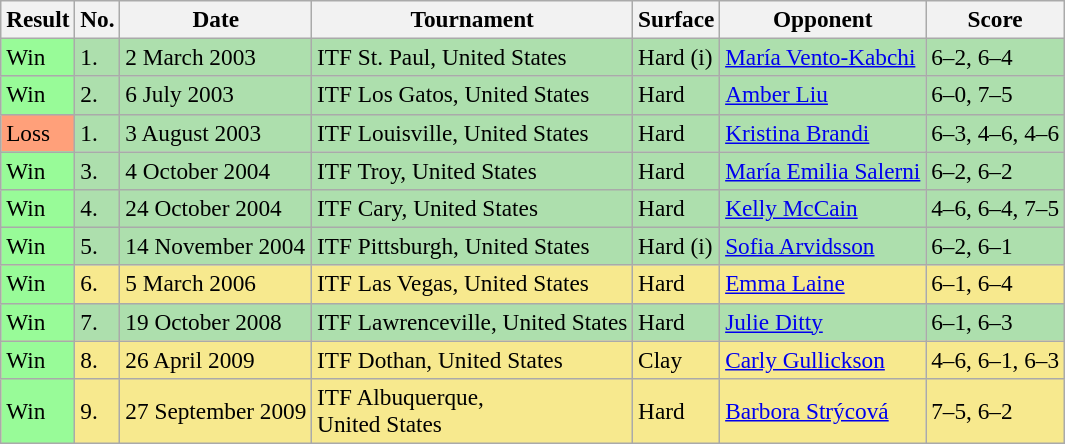<table class="sortable wikitable" style=font-size:97%>
<tr>
<th>Result</th>
<th>No.</th>
<th>Date</th>
<th>Tournament</th>
<th>Surface</th>
<th>Opponent</th>
<th class="unsortable">Score</th>
</tr>
<tr style="background:#addfad;">
<td style="background:#98fb98;">Win</td>
<td>1.</td>
<td>2 March 2003</td>
<td>ITF St. Paul, United States</td>
<td>Hard (i)</td>
<td> <a href='#'>María Vento-Kabchi</a></td>
<td>6–2, 6–4</td>
</tr>
<tr style="background:#addfad;">
<td style="background:#98fb98;">Win</td>
<td>2.</td>
<td>6 July 2003</td>
<td>ITF Los Gatos, United States</td>
<td>Hard</td>
<td> <a href='#'>Amber Liu</a></td>
<td>6–0, 7–5</td>
</tr>
<tr style="background:#addfad;">
<td style="background:#ffa07a;">Loss</td>
<td>1.</td>
<td>3 August 2003</td>
<td>ITF Louisville, United States</td>
<td>Hard</td>
<td> <a href='#'>Kristina Brandi</a></td>
<td>6–3, 4–6, 4–6</td>
</tr>
<tr style="background:#addfad;">
<td style="background:#98fb98;">Win</td>
<td>3.</td>
<td>4 October 2004</td>
<td>ITF Troy, United States</td>
<td>Hard</td>
<td> <a href='#'>María Emilia Salerni</a></td>
<td>6–2, 6–2</td>
</tr>
<tr style="background:#addfad;">
<td style="background:#98fb98;">Win</td>
<td>4.</td>
<td>24 October 2004</td>
<td>ITF Cary, United States</td>
<td>Hard</td>
<td> <a href='#'>Kelly McCain</a></td>
<td>4–6, 6–4, 7–5</td>
</tr>
<tr style="background:#addfad;">
<td style="background:#98fb98;">Win</td>
<td>5.</td>
<td>14 November 2004</td>
<td>ITF Pittsburgh, United States</td>
<td>Hard (i)</td>
<td> <a href='#'>Sofia Arvidsson</a></td>
<td>6–2, 6–1</td>
</tr>
<tr style="background:#f7e98e;">
<td style="background:#98fb98;">Win</td>
<td>6.</td>
<td>5 March 2006</td>
<td>ITF Las Vegas, United States</td>
<td>Hard</td>
<td> <a href='#'>Emma Laine</a></td>
<td>6–1, 6–4</td>
</tr>
<tr style="background:#addfad;">
<td style="background:#98fb98;">Win</td>
<td>7.</td>
<td>19 October 2008</td>
<td>ITF Lawrenceville, United States</td>
<td>Hard</td>
<td> <a href='#'>Julie Ditty</a></td>
<td>6–1, 6–3</td>
</tr>
<tr style="background:#f7e98e;">
<td style="background:#98fb98;">Win</td>
<td>8.</td>
<td>26 April 2009</td>
<td>ITF Dothan, United States</td>
<td>Clay</td>
<td> <a href='#'>Carly Gullickson</a></td>
<td>4–6, 6–1, 6–3</td>
</tr>
<tr style="background:#f7e98e;">
<td style="background:#98fb98;">Win</td>
<td>9.</td>
<td>27 September 2009</td>
<td>ITF Albuquerque, <br>United States</td>
<td>Hard</td>
<td> <a href='#'>Barbora Strýcová</a></td>
<td>7–5, 6–2</td>
</tr>
</table>
